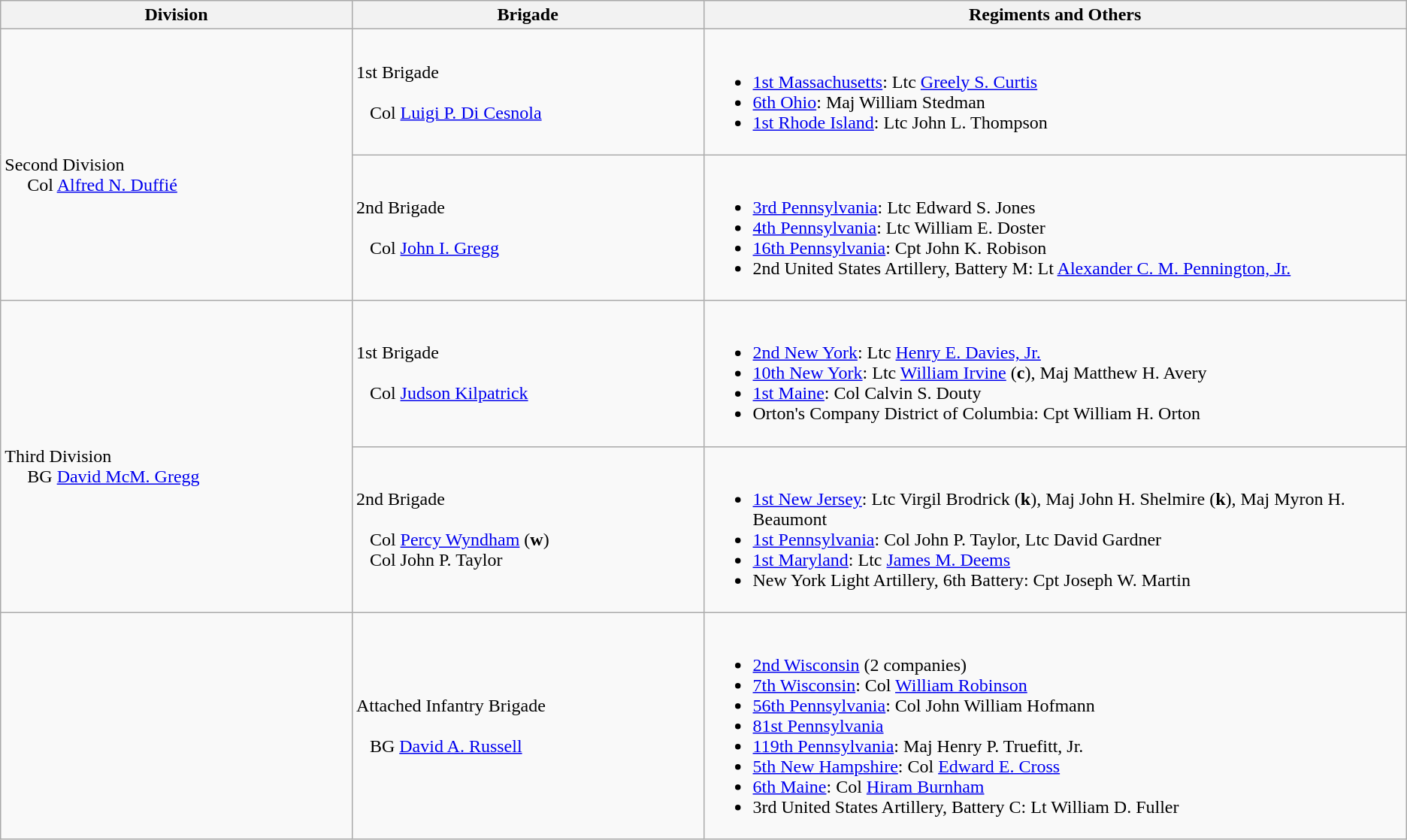<table class="wikitable">
<tr>
<th width=25%>Division</th>
<th width=25%>Brigade</th>
<th>Regiments and Others</th>
</tr>
<tr>
<td rowspan=2><br>Second Division
<br>    
Col <a href='#'>Alfred N. Duffié</a></td>
<td>1st Brigade<br><br>  
Col <a href='#'>Luigi P. Di Cesnola</a></td>
<td><br><ul><li><a href='#'>1st Massachusetts</a>: Ltc <a href='#'>Greely S. Curtis</a></li><li><a href='#'>6th Ohio</a>: Maj William Stedman</li><li><a href='#'>1st Rhode Island</a>: Ltc John L. Thompson</li></ul></td>
</tr>
<tr>
<td>2nd Brigade<br><br>  
Col <a href='#'>John I. Gregg</a></td>
<td><br><ul><li><a href='#'>3rd Pennsylvania</a>: Ltc Edward S. Jones</li><li><a href='#'>4th Pennsylvania</a>: Ltc William E. Doster</li><li><a href='#'>16th Pennsylvania</a>: Cpt John K. Robison</li><li>2nd United States Artillery, Battery M: Lt <a href='#'>Alexander C. M. Pennington, Jr.</a></li></ul></td>
</tr>
<tr>
<td rowspan=2><br>Third Division
<br>    
BG <a href='#'>David McM. Gregg</a></td>
<td>1st Brigade<br><br>  
Col <a href='#'>Judson Kilpatrick</a></td>
<td><br><ul><li><a href='#'>2nd New York</a>: Ltc <a href='#'>Henry E. Davies, Jr.</a></li><li><a href='#'>10th New York</a>: Ltc <a href='#'>William Irvine</a> (<strong>c</strong>), Maj Matthew H. Avery</li><li><a href='#'>1st Maine</a>: Col Calvin S. Douty</li><li>Orton's Company District of Columbia: Cpt William H. Orton</li></ul></td>
</tr>
<tr>
<td>2nd Brigade<br><br>  
Col <a href='#'>Percy Wyndham</a> (<strong>w</strong>)
<br>  
Col John P. Taylor</td>
<td><br><ul><li><a href='#'>1st New Jersey</a>: Ltc Virgil Brodrick (<strong>k</strong>), Maj John H. Shelmire (<strong>k</strong>), Maj Myron H. Beaumont</li><li><a href='#'>1st Pennsylvania</a>: Col John P. Taylor, Ltc David Gardner</li><li><a href='#'>1st Maryland</a>: Ltc <a href='#'>James M. Deems</a></li><li>New York Light Artillery, 6th Battery: Cpt Joseph W. Martin</li></ul></td>
</tr>
<tr>
<td></td>
<td>Attached Infantry Brigade<br><br>  
BG <a href='#'>David A. Russell</a></td>
<td><br><ul><li><a href='#'>2nd Wisconsin</a> (2 companies)</li><li><a href='#'>7th Wisconsin</a>: Col <a href='#'>William Robinson</a></li><li><a href='#'>56th Pennsylvania</a>: Col John William Hofmann</li><li><a href='#'>81st Pennsylvania</a></li><li><a href='#'>119th Pennsylvania</a>: Maj Henry P. Truefitt, Jr.</li><li><a href='#'>5th New Hampshire</a>: Col <a href='#'>Edward E. Cross</a></li><li><a href='#'>6th Maine</a>: Col <a href='#'>Hiram Burnham</a></li><li>3rd United States Artillery, Battery C: Lt William D. Fuller</li></ul></td>
</tr>
</table>
